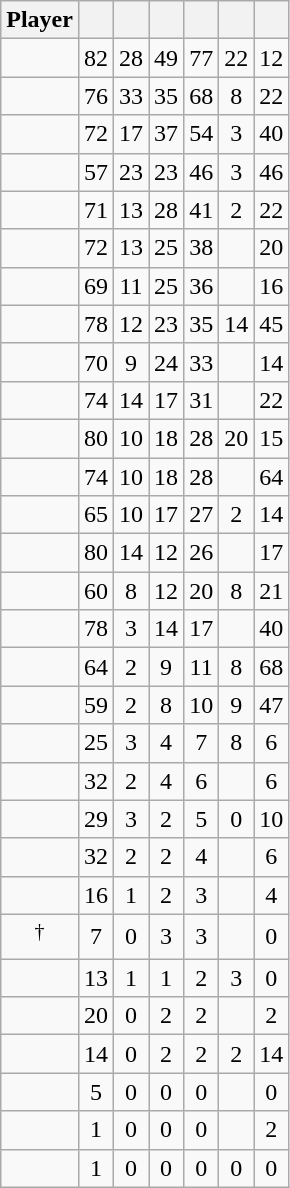<table class="wikitable sortable" style="text-align:center;">
<tr>
<th>Player</th>
<th></th>
<th></th>
<th></th>
<th></th>
<th data-sort-type="number"></th>
<th></th>
</tr>
<tr>
<td></td>
<td>82</td>
<td>28</td>
<td>49</td>
<td>77</td>
<td>22</td>
<td>12</td>
</tr>
<tr>
<td></td>
<td>76</td>
<td>33</td>
<td>35</td>
<td>68</td>
<td>8</td>
<td>22</td>
</tr>
<tr>
<td></td>
<td>72</td>
<td>17</td>
<td>37</td>
<td>54</td>
<td>3</td>
<td>40</td>
</tr>
<tr>
<td></td>
<td>57</td>
<td>23</td>
<td>23</td>
<td>46</td>
<td>3</td>
<td>46</td>
</tr>
<tr>
<td></td>
<td>71</td>
<td>13</td>
<td>28</td>
<td>41</td>
<td>2</td>
<td>22</td>
</tr>
<tr>
<td></td>
<td>72</td>
<td>13</td>
<td>25</td>
<td>38</td>
<td></td>
<td>20</td>
</tr>
<tr>
<td></td>
<td>69</td>
<td>11</td>
<td>25</td>
<td>36</td>
<td></td>
<td>16</td>
</tr>
<tr>
<td></td>
<td>78</td>
<td>12</td>
<td>23</td>
<td>35</td>
<td>14</td>
<td>45</td>
</tr>
<tr>
<td></td>
<td>70</td>
<td>9</td>
<td>24</td>
<td>33</td>
<td></td>
<td>14</td>
</tr>
<tr>
<td></td>
<td>74</td>
<td>14</td>
<td>17</td>
<td>31</td>
<td></td>
<td>22</td>
</tr>
<tr>
<td></td>
<td>80</td>
<td>10</td>
<td>18</td>
<td>28</td>
<td>20</td>
<td>15</td>
</tr>
<tr>
<td></td>
<td>74</td>
<td>10</td>
<td>18</td>
<td>28</td>
<td></td>
<td>64</td>
</tr>
<tr>
<td></td>
<td>65</td>
<td>10</td>
<td>17</td>
<td>27</td>
<td>2</td>
<td>14</td>
</tr>
<tr>
<td></td>
<td>80</td>
<td>14</td>
<td>12</td>
<td>26</td>
<td></td>
<td>17</td>
</tr>
<tr>
<td></td>
<td>60</td>
<td>8</td>
<td>12</td>
<td>20</td>
<td>8</td>
<td>21</td>
</tr>
<tr>
<td></td>
<td>78</td>
<td>3</td>
<td>14</td>
<td>17</td>
<td></td>
<td>40</td>
</tr>
<tr>
<td></td>
<td>64</td>
<td>2</td>
<td>9</td>
<td>11</td>
<td>8</td>
<td>68</td>
</tr>
<tr>
<td></td>
<td>59</td>
<td>2</td>
<td>8</td>
<td>10</td>
<td>9</td>
<td>47</td>
</tr>
<tr>
<td></td>
<td>25</td>
<td>3</td>
<td>4</td>
<td>7</td>
<td>8</td>
<td>6</td>
</tr>
<tr>
<td></td>
<td>32</td>
<td>2</td>
<td>4</td>
<td>6</td>
<td></td>
<td>6</td>
</tr>
<tr>
<td></td>
<td>29</td>
<td>3</td>
<td>2</td>
<td>5</td>
<td>0</td>
<td>10</td>
</tr>
<tr>
<td></td>
<td>32</td>
<td>2</td>
<td>2</td>
<td>4</td>
<td></td>
<td>6</td>
</tr>
<tr>
<td></td>
<td>16</td>
<td>1</td>
<td>2</td>
<td>3</td>
<td></td>
<td>4</td>
</tr>
<tr>
<td><sup>†</sup></td>
<td>7</td>
<td>0</td>
<td>3</td>
<td>3</td>
<td></td>
<td>0</td>
</tr>
<tr>
<td></td>
<td>13</td>
<td>1</td>
<td>1</td>
<td>2</td>
<td>3</td>
<td>0</td>
</tr>
<tr>
<td></td>
<td>20</td>
<td>0</td>
<td>2</td>
<td>2</td>
<td></td>
<td>2</td>
</tr>
<tr>
<td></td>
<td>14</td>
<td>0</td>
<td>2</td>
<td>2</td>
<td>2</td>
<td>14</td>
</tr>
<tr>
<td></td>
<td>5</td>
<td>0</td>
<td>0</td>
<td>0</td>
<td></td>
<td>0</td>
</tr>
<tr>
<td></td>
<td>1</td>
<td>0</td>
<td>0</td>
<td>0</td>
<td></td>
<td>2</td>
</tr>
<tr>
<td></td>
<td>1</td>
<td>0</td>
<td>0</td>
<td>0</td>
<td>0</td>
<td>0</td>
</tr>
</table>
